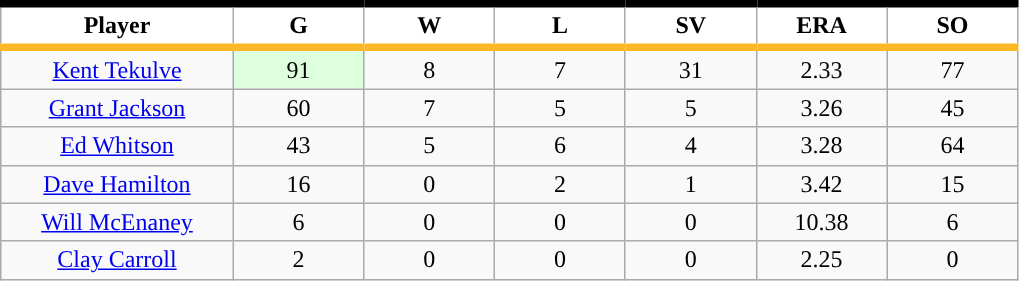<table class="wikitable sortable">
<tr>
<th style="background:#FFFFFF; border-top:#000000 5px solid; border-bottom:#FDB827 5px solid;" width="16%">Player</th>
<th style="background:#FFFFFF; border-top:#000000 5px solid; border-bottom:#FDB827 5px solid;" width="9%">G</th>
<th style="background:#FFFFFF; border-top:#000000 5px solid; border-bottom:#FDB827 5px solid;" width="9%">W</th>
<th style="background:#FFFFFF; border-top:#000000 5px solid; border-bottom:#FDB827 5px solid;" width="9%">L</th>
<th style="background:#FFFFFF; border-top:#000000 5px solid; border-bottom:#FDB827 5px solid;" width="9%">SV</th>
<th style="background:#FFFFFF; border-top:#000000 5px solid; border-bottom:#FDB827 5px solid;" width="9%">ERA</th>
<th style="background:#FFFFFF; border-top:#000000 5px solid; border-bottom:#FDB827 5px solid;" width="9%">SO</th>
</tr>
<tr align="center">
<td><a href='#'>Kent Tekulve</a></td>
<td style="background:#DDFFDD;">91</td>
<td>8</td>
<td>7</td>
<td>31</td>
<td>2.33</td>
<td>77</td>
</tr>
<tr align="center">
<td><a href='#'>Grant Jackson</a></td>
<td>60</td>
<td>7</td>
<td>5</td>
<td>5</td>
<td>3.26</td>
<td>45</td>
</tr>
<tr align="center">
<td><a href='#'>Ed Whitson</a></td>
<td>43</td>
<td>5</td>
<td>6</td>
<td>4</td>
<td>3.28</td>
<td>64</td>
</tr>
<tr align="center">
<td><a href='#'>Dave Hamilton</a></td>
<td>16</td>
<td>0</td>
<td>2</td>
<td>1</td>
<td>3.42</td>
<td>15</td>
</tr>
<tr align="center">
<td><a href='#'>Will McEnaney</a></td>
<td>6</td>
<td>0</td>
<td>0</td>
<td>0</td>
<td>10.38</td>
<td>6</td>
</tr>
<tr align="center">
<td><a href='#'>Clay Carroll</a></td>
<td>2</td>
<td>0</td>
<td>0</td>
<td>0</td>
<td>2.25</td>
<td>0</td>
</tr>
</table>
